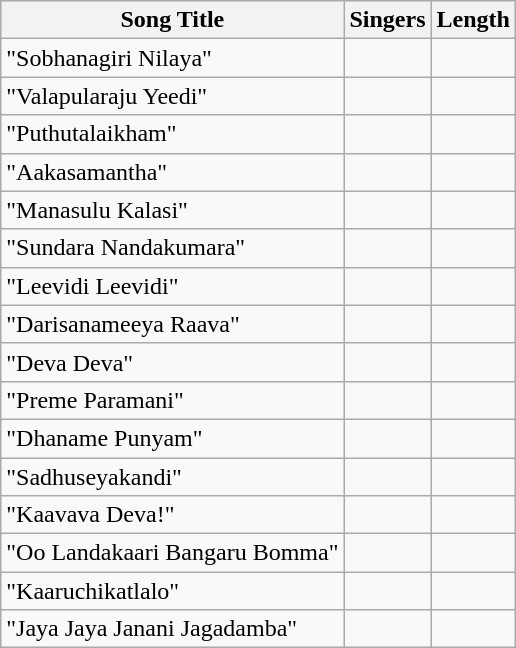<table class="wikitable">
<tr>
<th>Song Title</th>
<th>Singers</th>
<th>Length</th>
</tr>
<tr>
<td>"Sobhanagiri Nilaya"</td>
<td></td>
<td></td>
</tr>
<tr>
<td>"Valapularaju Yeedi"</td>
<td></td>
<td></td>
</tr>
<tr>
<td>"Puthutalaikham"</td>
<td></td>
<td></td>
</tr>
<tr>
<td>"Aakasamantha"</td>
<td></td>
<td></td>
</tr>
<tr>
<td>"Manasulu Kalasi"</td>
<td></td>
<td></td>
</tr>
<tr>
<td>"Sundara Nandakumara"</td>
<td></td>
<td></td>
</tr>
<tr>
<td>"Leevidi Leevidi"</td>
<td></td>
<td></td>
</tr>
<tr>
<td>"Darisanameeya Raava"</td>
<td></td>
<td></td>
</tr>
<tr>
<td>"Deva Deva"</td>
<td></td>
<td></td>
</tr>
<tr>
<td>"Preme Paramani"</td>
<td></td>
<td></td>
</tr>
<tr>
<td>"Dhaname Punyam"</td>
<td></td>
<td></td>
</tr>
<tr>
<td>"Sadhuseyakandi"</td>
<td></td>
<td></td>
</tr>
<tr>
<td>"Kaavava Deva!"</td>
<td></td>
<td></td>
</tr>
<tr>
<td>"Oo Landakaari Bangaru Bomma"</td>
<td></td>
<td></td>
</tr>
<tr>
<td>"Kaaruchikatlalo"</td>
<td></td>
<td></td>
</tr>
<tr>
<td>"Jaya Jaya Janani Jagadamba"</td>
<td></td>
<td></td>
</tr>
</table>
